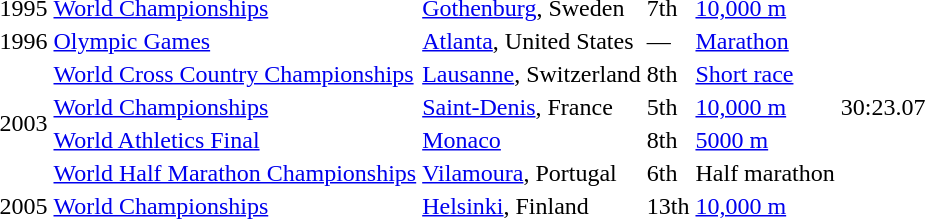<table>
<tr>
<td>1995</td>
<td><a href='#'>World Championships</a></td>
<td><a href='#'>Gothenburg</a>, Sweden</td>
<td>7th</td>
<td><a href='#'>10,000 m</a></td>
<td></td>
</tr>
<tr>
<td>1996</td>
<td><a href='#'>Olympic Games</a></td>
<td><a href='#'>Atlanta</a>, United States</td>
<td>—</td>
<td><a href='#'>Marathon</a></td>
<td></td>
</tr>
<tr>
<td rowspan=4>2003</td>
<td><a href='#'>World Cross Country Championships</a></td>
<td><a href='#'>Lausanne</a>, Switzerland</td>
<td>8th</td>
<td><a href='#'>Short race</a></td>
<td></td>
</tr>
<tr>
<td><a href='#'>World Championships</a></td>
<td><a href='#'>Saint-Denis</a>, France</td>
<td>5th</td>
<td><a href='#'>10,000 m</a></td>
<td>30:23.07</td>
</tr>
<tr>
<td><a href='#'>World Athletics Final</a></td>
<td><a href='#'>Monaco</a></td>
<td>8th</td>
<td><a href='#'>5000 m</a></td>
<td></td>
</tr>
<tr>
<td><a href='#'>World Half Marathon Championships</a></td>
<td><a href='#'>Vilamoura</a>, Portugal</td>
<td>6th</td>
<td>Half marathon</td>
<td></td>
</tr>
<tr>
<td>2005</td>
<td><a href='#'>World Championships</a></td>
<td><a href='#'>Helsinki</a>, Finland</td>
<td>13th</td>
<td><a href='#'>10,000 m</a></td>
<td></td>
</tr>
</table>
